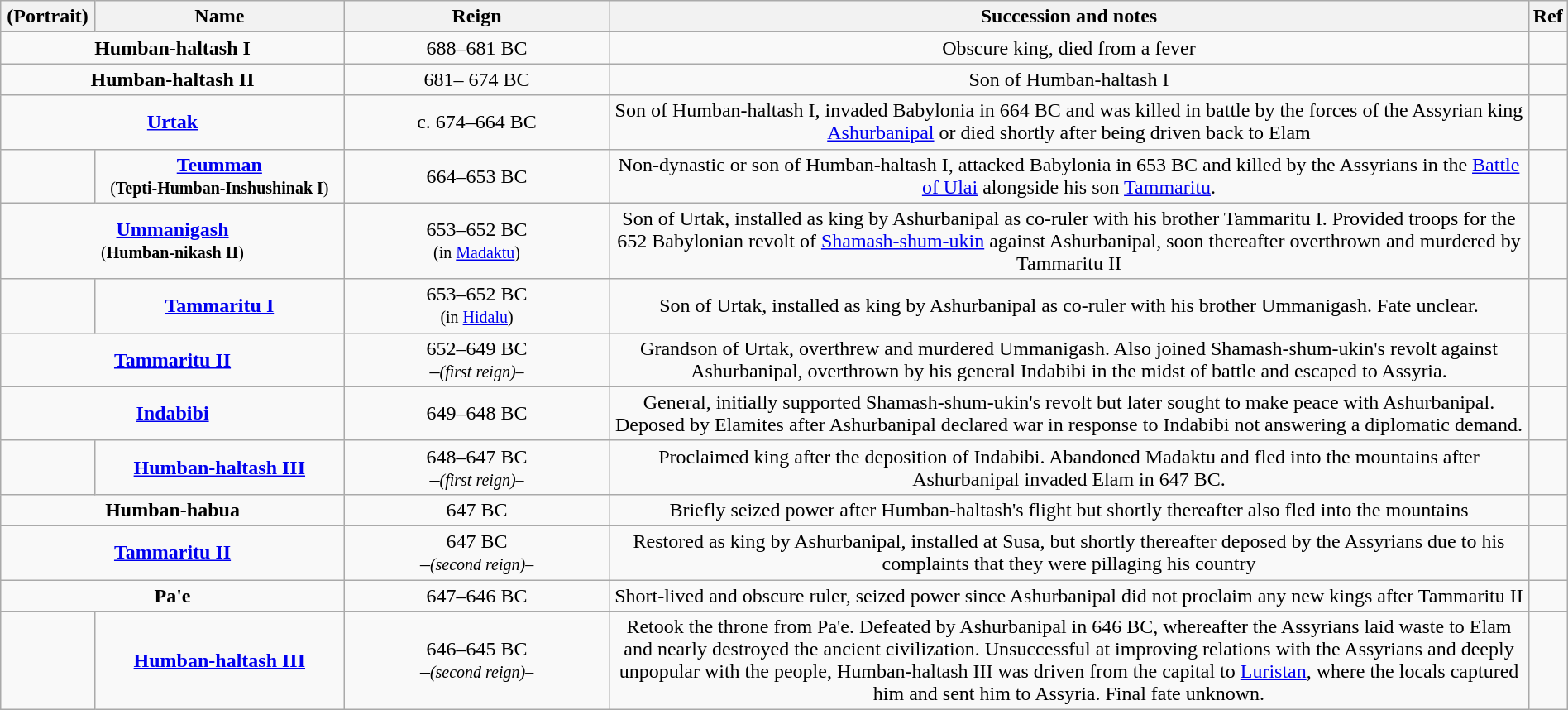<table class="wikitable" style="text-align:center; width:100%;">
<tr>
<th width="6%">(Portrait)</th>
<th width="16%">Name</th>
<th width="17%">Reign</th>
<th width="59%">Succession and notes</th>
<th width="2%">Ref</th>
</tr>
<tr>
<td colspan=2><strong>Humban-haltash I</strong></td>
<td>688–681 BC</td>
<td>Obscure king, died from a fever</td>
<td></td>
</tr>
<tr>
<td colspan=2><strong>Humban-haltash II</strong></td>
<td>681– 674 BC</td>
<td>Son of Humban-haltash I</td>
<td></td>
</tr>
<tr>
<td colspan=2><a href='#'><strong>Urtak</strong></a></td>
<td>c. 674–664 BC</td>
<td>Son of Humban-haltash I, invaded Babylonia in 664 BC and was killed in battle by the forces of the Assyrian king <a href='#'>Ashurbanipal</a> or died shortly after being driven back to Elam</td>
<td></td>
</tr>
<tr>
<td></td>
<td><strong><a href='#'>Teumman</a></strong><br><small>(<strong>Tepti-Humban-Inshushinak I</strong>)</small></td>
<td>664–653 BC</td>
<td>Non-dynastic or son of Humban-haltash I, attacked Babylonia in 653 BC and killed by the Assyrians in the <a href='#'>Battle of Ulai</a> alongside his son <a href='#'>Tammaritu</a>.</td>
<td></td>
</tr>
<tr>
<td colspan=2><strong><a href='#'>Ummanigash</a></strong><br><small>(<strong>Humban-nikash II</strong>)</small></td>
<td>653–652 BC<br><small>(in <a href='#'>Madaktu</a>)</small></td>
<td>Son of Urtak, installed as king by Ashurbanipal as co-ruler with his brother Tammaritu I. Provided troops for the 652 Babylonian revolt of <a href='#'>Shamash-shum-ukin</a> against Ashurbanipal, soon thereafter overthrown and murdered by Tammaritu II</td>
<td></td>
</tr>
<tr>
<td></td>
<td><strong><a href='#'>Tammaritu I</a></strong></td>
<td>653–652 BC<br><small>(in <a href='#'>Hidalu</a>)</small></td>
<td>Son of Urtak, installed as king by Ashurbanipal as co-ruler with his brother Ummanigash. Fate unclear.</td>
<td></td>
</tr>
<tr>
<td colspan=2><strong><a href='#'>Tammaritu II</a></strong></td>
<td>652–649 BC<br>–<small><em>(first reign)–</em></small></td>
<td>Grandson of Urtak, overthrew and murdered Ummanigash. Also joined Shamash-shum-ukin's revolt against Ashurbanipal, overthrown by his general Indabibi in the midst of battle and escaped to Assyria.</td>
<td></td>
</tr>
<tr>
<td colspan=2><strong><a href='#'>Indabibi</a></strong></td>
<td>649–648 BC</td>
<td>General, initially supported Shamash-shum-ukin's revolt but later sought to make peace with Ashurbanipal. Deposed by Elamites after Ashurbanipal declared war in response to Indabibi not answering a diplomatic demand.</td>
<td></td>
</tr>
<tr>
<td></td>
<td><strong><a href='#'>Humban-haltash III</a></strong></td>
<td>648–647 BC<br>–<small><em>(first reign)–</em></small></td>
<td>Proclaimed king after the deposition of Indabibi. Abandoned Madaktu and fled into the mountains after Ashurbanipal invaded Elam in 647 BC.</td>
<td></td>
</tr>
<tr>
<td colspan=2><strong>Humban-habua</strong></td>
<td>647 BC</td>
<td>Briefly seized power after Humban-haltash's flight but shortly thereafter also fled into the mountains</td>
<td></td>
</tr>
<tr>
<td colspan=2><strong><a href='#'>Tammaritu II</a></strong></td>
<td>647 BC<br>–<small><em>(second reign)–</em></small></td>
<td>Restored as king by Ashurbanipal, installed at Susa, but shortly thereafter deposed by the Assyrians due to his complaints that they were pillaging his country</td>
<td></td>
</tr>
<tr>
<td colspan=2><strong>Pa'e</strong></td>
<td>647–646 BC</td>
<td>Short-lived and obscure ruler, seized power since Ashurbanipal did not proclaim any new kings after Tammaritu II</td>
<td></td>
</tr>
<tr>
<td></td>
<td><strong><a href='#'>Humban-haltash III</a></strong></td>
<td>646–645 BC<br>–<small><em>(second reign)–</em></small></td>
<td>Retook the throne from Pa'e. Defeated by Ashurbanipal in 646 BC, whereafter the Assyrians laid waste to Elam and nearly destroyed the ancient civilization. Unsuccessful at improving relations with the Assyrians and deeply unpopular with the people, Humban-haltash III was driven from the capital to <a href='#'>Luristan</a>, where the locals captured him and sent him to Assyria. Final fate unknown.</td>
<td></td>
</tr>
</table>
